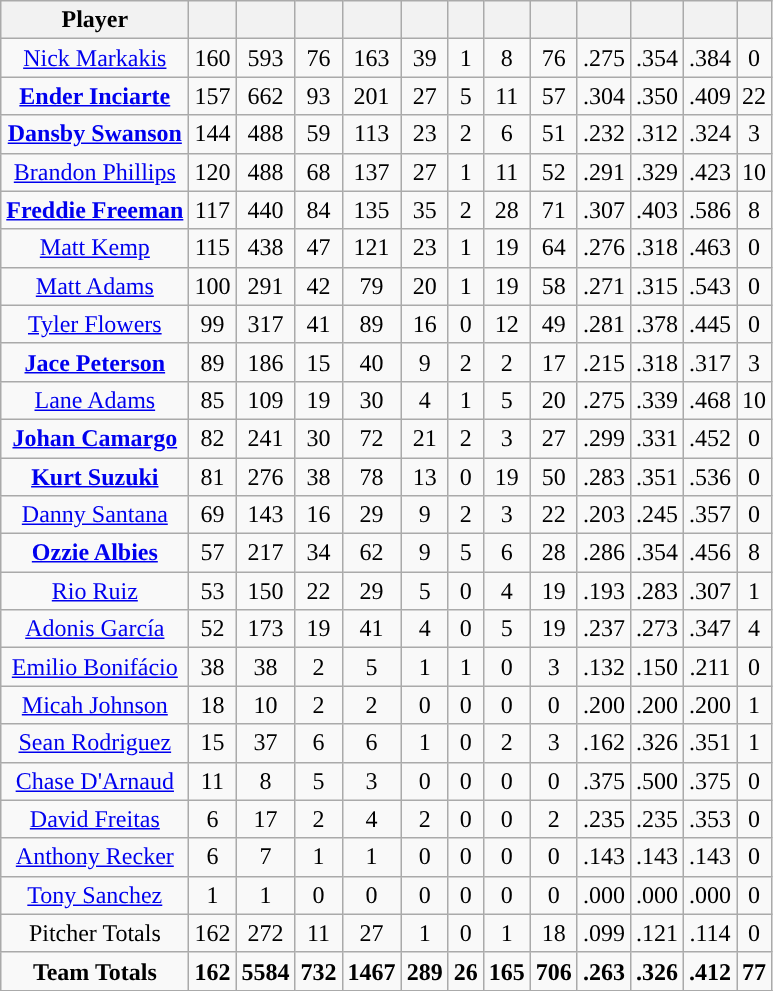<table class="wikitable sortable" style="text-align:center;">
<tr>
<th>Player</th>
<th></th>
<th></th>
<th></th>
<th></th>
<th></th>
<th></th>
<th></th>
<th></th>
<th></th>
<th></th>
<th></th>
<th></th>
</tr>
<tr>
<td><a href='#'>Nick Markakis</a></td>
<td>160</td>
<td>593</td>
<td>76</td>
<td>163</td>
<td>39</td>
<td>1</td>
<td>8</td>
<td>76</td>
<td>.275</td>
<td>.354</td>
<td>.384</td>
<td>0</td>
</tr>
<tr>
<td><strong><a href='#'>Ender Inciarte</a></strong></td>
<td>157</td>
<td>662</td>
<td>93</td>
<td>201</td>
<td>27</td>
<td>5</td>
<td>11</td>
<td>57</td>
<td>.304</td>
<td>.350</td>
<td>.409</td>
<td>22</td>
</tr>
<tr>
<td><strong><a href='#'>Dansby Swanson</a></strong></td>
<td>144</td>
<td>488</td>
<td>59</td>
<td>113</td>
<td>23</td>
<td>2</td>
<td>6</td>
<td>51</td>
<td>.232</td>
<td>.312</td>
<td>.324</td>
<td>3</td>
</tr>
<tr>
<td><a href='#'>Brandon Phillips</a></td>
<td>120</td>
<td>488</td>
<td>68</td>
<td>137</td>
<td>27</td>
<td>1</td>
<td>11</td>
<td>52</td>
<td>.291</td>
<td>.329</td>
<td>.423</td>
<td>10</td>
</tr>
<tr>
<td><strong><a href='#'>Freddie Freeman</a></strong></td>
<td>117</td>
<td>440</td>
<td>84</td>
<td>135</td>
<td>35</td>
<td>2</td>
<td>28</td>
<td>71</td>
<td>.307</td>
<td>.403</td>
<td>.586</td>
<td>8</td>
</tr>
<tr>
<td><a href='#'>Matt Kemp</a></td>
<td>115</td>
<td>438</td>
<td>47</td>
<td>121</td>
<td>23</td>
<td>1</td>
<td>19</td>
<td>64</td>
<td>.276</td>
<td>.318</td>
<td>.463</td>
<td>0</td>
</tr>
<tr>
<td><a href='#'>Matt Adams</a></td>
<td>100</td>
<td>291</td>
<td>42</td>
<td>79</td>
<td>20</td>
<td>1</td>
<td>19</td>
<td>58</td>
<td>.271</td>
<td>.315</td>
<td>.543</td>
<td>0</td>
</tr>
<tr>
<td><a href='#'>Tyler Flowers</a></td>
<td>99</td>
<td>317</td>
<td>41</td>
<td>89</td>
<td>16</td>
<td>0</td>
<td>12</td>
<td>49</td>
<td>.281</td>
<td>.378</td>
<td>.445</td>
<td>0</td>
</tr>
<tr>
<td><strong><a href='#'>Jace Peterson</a></strong></td>
<td>89</td>
<td>186</td>
<td>15</td>
<td>40</td>
<td>9</td>
<td>2</td>
<td>2</td>
<td>17</td>
<td>.215</td>
<td>.318</td>
<td>.317</td>
<td>3</td>
</tr>
<tr>
<td><a href='#'>Lane Adams</a></td>
<td>85</td>
<td>109</td>
<td>19</td>
<td>30</td>
<td>4</td>
<td>1</td>
<td>5</td>
<td>20</td>
<td>.275</td>
<td>.339</td>
<td>.468</td>
<td>10</td>
</tr>
<tr>
<td><strong><a href='#'>Johan Camargo</a></strong></td>
<td>82</td>
<td>241</td>
<td>30</td>
<td>72</td>
<td>21</td>
<td>2</td>
<td>3</td>
<td>27</td>
<td>.299</td>
<td>.331</td>
<td>.452</td>
<td>0</td>
</tr>
<tr>
<td><strong><a href='#'>Kurt Suzuki</a></strong></td>
<td>81</td>
<td>276</td>
<td>38</td>
<td>78</td>
<td>13</td>
<td>0</td>
<td>19</td>
<td>50</td>
<td>.283</td>
<td>.351</td>
<td>.536</td>
<td>0</td>
</tr>
<tr>
<td><a href='#'>Danny Santana</a></td>
<td>69</td>
<td>143</td>
<td>16</td>
<td>29</td>
<td>9</td>
<td>2</td>
<td>3</td>
<td>22</td>
<td>.203</td>
<td>.245</td>
<td>.357</td>
<td>0</td>
</tr>
<tr>
<td><strong><a href='#'>Ozzie Albies</a></strong></td>
<td>57</td>
<td>217</td>
<td>34</td>
<td>62</td>
<td>9</td>
<td>5</td>
<td>6</td>
<td>28</td>
<td>.286</td>
<td>.354</td>
<td>.456</td>
<td>8</td>
</tr>
<tr>
<td><a href='#'>Rio Ruiz</a></td>
<td>53</td>
<td>150</td>
<td>22</td>
<td>29</td>
<td>5</td>
<td>0</td>
<td>4</td>
<td>19</td>
<td>.193</td>
<td>.283</td>
<td>.307</td>
<td>1</td>
</tr>
<tr>
<td><a href='#'>Adonis García</a></td>
<td>52</td>
<td>173</td>
<td>19</td>
<td>41</td>
<td>4</td>
<td>0</td>
<td>5</td>
<td>19</td>
<td>.237</td>
<td>.273</td>
<td>.347</td>
<td>4</td>
</tr>
<tr>
<td><a href='#'>Emilio Bonifácio</a></td>
<td>38</td>
<td>38</td>
<td>2</td>
<td>5</td>
<td>1</td>
<td>1</td>
<td>0</td>
<td>3</td>
<td>.132</td>
<td>.150</td>
<td>.211</td>
<td>0</td>
</tr>
<tr>
<td><a href='#'>Micah Johnson</a></td>
<td>18</td>
<td>10</td>
<td>2</td>
<td>2</td>
<td>0</td>
<td>0</td>
<td>0</td>
<td>0</td>
<td>.200</td>
<td>.200</td>
<td>.200</td>
<td>1</td>
</tr>
<tr>
<td><a href='#'>Sean Rodriguez</a></td>
<td>15</td>
<td>37</td>
<td>6</td>
<td>6</td>
<td>1</td>
<td>0</td>
<td>2</td>
<td>3</td>
<td>.162</td>
<td>.326</td>
<td>.351</td>
<td>1</td>
</tr>
<tr>
<td><a href='#'>Chase D'Arnaud</a></td>
<td>11</td>
<td>8</td>
<td>5</td>
<td>3</td>
<td>0</td>
<td>0</td>
<td>0</td>
<td>0</td>
<td>.375</td>
<td>.500</td>
<td>.375</td>
<td>0</td>
</tr>
<tr>
<td><a href='#'>David Freitas</a></td>
<td>6</td>
<td>17</td>
<td>2</td>
<td>4</td>
<td>2</td>
<td>0</td>
<td>0</td>
<td>2</td>
<td>.235</td>
<td>.235</td>
<td>.353</td>
<td>0</td>
</tr>
<tr>
<td><a href='#'>Anthony Recker</a></td>
<td>6</td>
<td>7</td>
<td>1</td>
<td>1</td>
<td>0</td>
<td>0</td>
<td>0</td>
<td>0</td>
<td>.143</td>
<td>.143</td>
<td>.143</td>
<td>0</td>
</tr>
<tr>
<td><a href='#'>Tony Sanchez</a></td>
<td>1</td>
<td>1</td>
<td>0</td>
<td>0</td>
<td>0</td>
<td>0</td>
<td>0</td>
<td>0</td>
<td>.000</td>
<td>.000</td>
<td>.000</td>
<td>0</td>
</tr>
<tr>
<td>Pitcher Totals</td>
<td>162</td>
<td>272</td>
<td>11</td>
<td>27</td>
<td>1</td>
<td>0</td>
<td>1</td>
<td>18</td>
<td>.099</td>
<td>.121</td>
<td>.114</td>
<td>0</td>
</tr>
<tr>
<td><strong>Team Totals</strong></td>
<td><strong>162</strong></td>
<td><strong>5584</strong></td>
<td><strong>732</strong></td>
<td><strong>1467</strong></td>
<td><strong>289</strong></td>
<td><strong>26</strong></td>
<td><strong>165</strong></td>
<td><strong>706</strong></td>
<td><strong>.263</strong></td>
<td><strong>.326</strong></td>
<td><strong>.412</strong></td>
<td><strong>77</strong></td>
</tr>
<tr class="sortbottom|}">
</tr>
</table>
